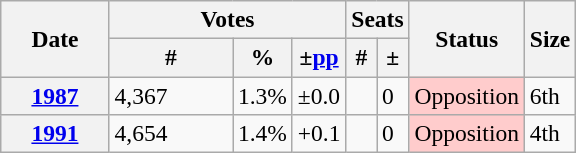<table class="wikitable" style="font-size:98%;">
<tr>
<th width="65" rowspan="2">Date</th>
<th colspan="3">Votes</th>
<th colspan="2">Seats</th>
<th rowspan="2">Status</th>
<th rowspan="2">Size</th>
</tr>
<tr>
<th width="75">#</th>
<th>%</th>
<th>±<a href='#'>pp</a></th>
<th>#</th>
<th>±</th>
</tr>
<tr>
<th><a href='#'>1987</a></th>
<td>4,367</td>
<td>1.3%</td>
<td>±0.0</td>
<td style="text-align:center;"></td>
<td>0</td>
<td style="background-color:#fcc;">Opposition</td>
<td>6th</td>
</tr>
<tr>
<th><a href='#'>1991</a></th>
<td>4,654</td>
<td>1.4%</td>
<td>+0.1</td>
<td style="text-align:center;"></td>
<td>0</td>
<td style="background-color:#fcc;">Opposition</td>
<td>4th</td>
</tr>
</table>
